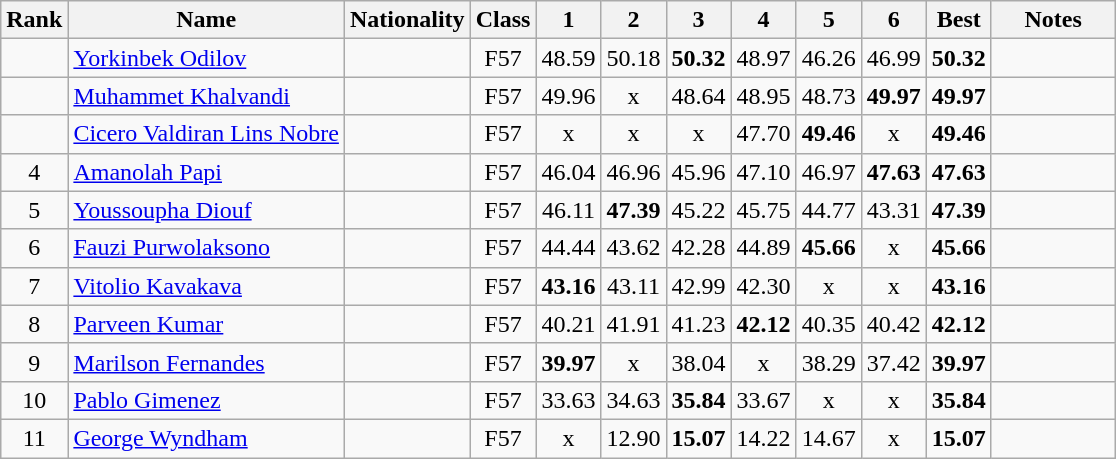<table class="nowrap wikitable sortable" style=" text-align:center">
<tr>
<th width="30">Rank</th>
<th>Name</th>
<th>Nationality</th>
<th width="30">Class</th>
<th width="30">1</th>
<th width="30">2</th>
<th width="30">3</th>
<th width="30">4</th>
<th width="30">5</th>
<th width="30">6</th>
<th width="30">Best</th>
<th width="75">Notes</th>
</tr>
<tr>
<td></td>
<td align="left"><a href='#'>Yorkinbek Odilov</a></td>
<td align="left"></td>
<td>F57</td>
<td>48.59</td>
<td>50.18</td>
<td><strong>50.32 </strong></td>
<td>48.97</td>
<td>46.26</td>
<td>46.99</td>
<td><strong>50.32 </strong></td>
<td></td>
</tr>
<tr>
<td></td>
<td align="left"><a href='#'>Muhammet Khalvandi</a></td>
<td align="left"></td>
<td>F57</td>
<td>49.96</td>
<td>x</td>
<td>48.64</td>
<td>48.95</td>
<td>48.73</td>
<td><strong>49.97</strong></td>
<td><strong>49.97 </strong></td>
<td></td>
</tr>
<tr>
<td></td>
<td align="left"><a href='#'>Cicero Valdiran Lins Nobre</a></td>
<td align="left"></td>
<td>F57</td>
<td>x</td>
<td>x</td>
<td>x</td>
<td>47.70</td>
<td><strong>49.46</strong></td>
<td>x</td>
<td><strong> 49.46</strong></td>
<td></td>
</tr>
<tr>
<td>4</td>
<td align="left"><a href='#'>Amanolah Papi</a></td>
<td align="left"></td>
<td>F57</td>
<td>46.04</td>
<td>46.96</td>
<td>45.96</td>
<td>47.10</td>
<td>46.97</td>
<td><strong>47.63</strong></td>
<td><strong>47.63 </strong></td>
<td></td>
</tr>
<tr>
<td>5</td>
<td align="left"><a href='#'>Youssoupha Diouf</a></td>
<td align="left"></td>
<td>F57</td>
<td>46.11</td>
<td><strong>47.39</strong></td>
<td>45.22</td>
<td>45.75</td>
<td>44.77</td>
<td>43.31</td>
<td><strong>47.39 </strong></td>
<td></td>
</tr>
<tr>
<td>6</td>
<td align="left"><a href='#'>Fauzi Purwolaksono</a></td>
<td align="left"></td>
<td>F57</td>
<td>44.44</td>
<td>43.62</td>
<td>42.28</td>
<td>44.89</td>
<td><strong>45.66</strong></td>
<td>x</td>
<td><strong>45.66 </strong></td>
<td></td>
</tr>
<tr>
<td>7</td>
<td align="left"><a href='#'>Vitolio Kavakava</a></td>
<td align="left"></td>
<td>F57</td>
<td><strong>43.16</strong></td>
<td>43.11</td>
<td>42.99</td>
<td>42.30</td>
<td>x</td>
<td>x</td>
<td><strong> 43.16</strong></td>
<td></td>
</tr>
<tr>
<td>8</td>
<td align="left"><a href='#'>Parveen Kumar</a></td>
<td align="left"></td>
<td>F57</td>
<td>40.21</td>
<td>41.91</td>
<td>41.23</td>
<td><strong>42.12</strong></td>
<td>40.35</td>
<td>40.42</td>
<td><strong>42.12 </strong></td>
<td></td>
</tr>
<tr>
<td>9</td>
<td align="left"><a href='#'>Marilson Fernandes</a></td>
<td align="left"></td>
<td>F57</td>
<td><strong>39.97</strong></td>
<td>x</td>
<td>38.04</td>
<td>x</td>
<td>38.29</td>
<td>37.42</td>
<td><strong>39.97 </strong></td>
<td></td>
</tr>
<tr>
<td>10</td>
<td align="left"><a href='#'>Pablo Gimenez</a></td>
<td align="left"></td>
<td>F57</td>
<td>33.63</td>
<td>34.63</td>
<td><strong>35.84</strong></td>
<td>33.67</td>
<td>x</td>
<td>x</td>
<td><strong>35.84 </strong></td>
<td></td>
</tr>
<tr>
<td>11</td>
<td align="left"><a href='#'>George Wyndham</a></td>
<td align="left"></td>
<td>F57</td>
<td>x</td>
<td>12.90</td>
<td><strong>15.07</strong></td>
<td>14.22</td>
<td>14.67</td>
<td>x</td>
<td><strong>15.07 </strong></td>
<td></td>
</tr>
</table>
